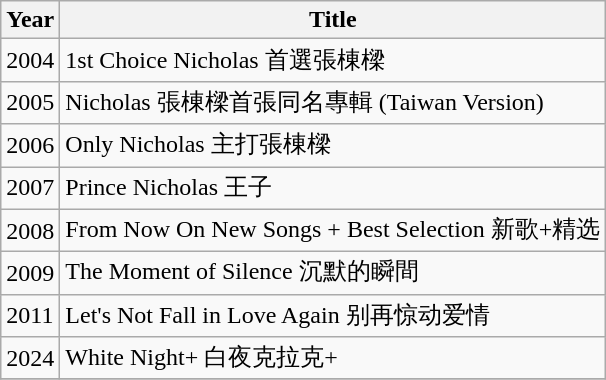<table class="wikitable">
<tr>
<th>Year</th>
<th>Title</th>
</tr>
<tr>
<td>2004</td>
<td>1st Choice Nicholas 首選張棟樑</td>
</tr>
<tr>
<td>2005</td>
<td>Nicholas 張棟樑首張同名專輯 (Taiwan Version)</td>
</tr>
<tr>
<td>2006</td>
<td>Only Nicholas 主打張棟樑</td>
</tr>
<tr>
<td>2007</td>
<td>Prince Nicholas 王子</td>
</tr>
<tr>
<td>2008</td>
<td>From Now On New Songs + Best Selection 新歌+精选</td>
</tr>
<tr>
<td>2009</td>
<td>The Moment of Silence 沉默的瞬間</td>
</tr>
<tr>
<td>2011</td>
<td>Let's Not Fall in Love Again 别再惊动爱情</td>
</tr>
<tr>
<td>2024</td>
<td>White Night+ 白夜克拉克+</td>
</tr>
<tr>
</tr>
</table>
